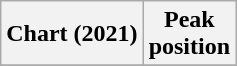<table class="wikitable plainrowheaders" style="text-align:center">
<tr>
<th scope="col">Chart (2021)</th>
<th scope="col">Peak<br>position</th>
</tr>
<tr>
</tr>
</table>
